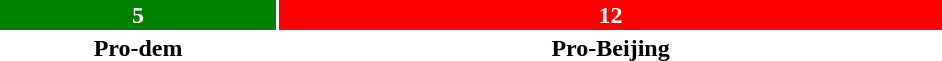<table style="width:50%; text-align:center;">
<tr style="color:white;">
<td style="background:green; width:29.41%;"><strong>5</strong></td>
<td style="background:red; width:70.59%;"><strong>12</strong></td>
</tr>
<tr>
<td><span><strong>Pro-dem</strong></span></td>
<td><span><strong>Pro-Beijing</strong></span></td>
</tr>
</table>
